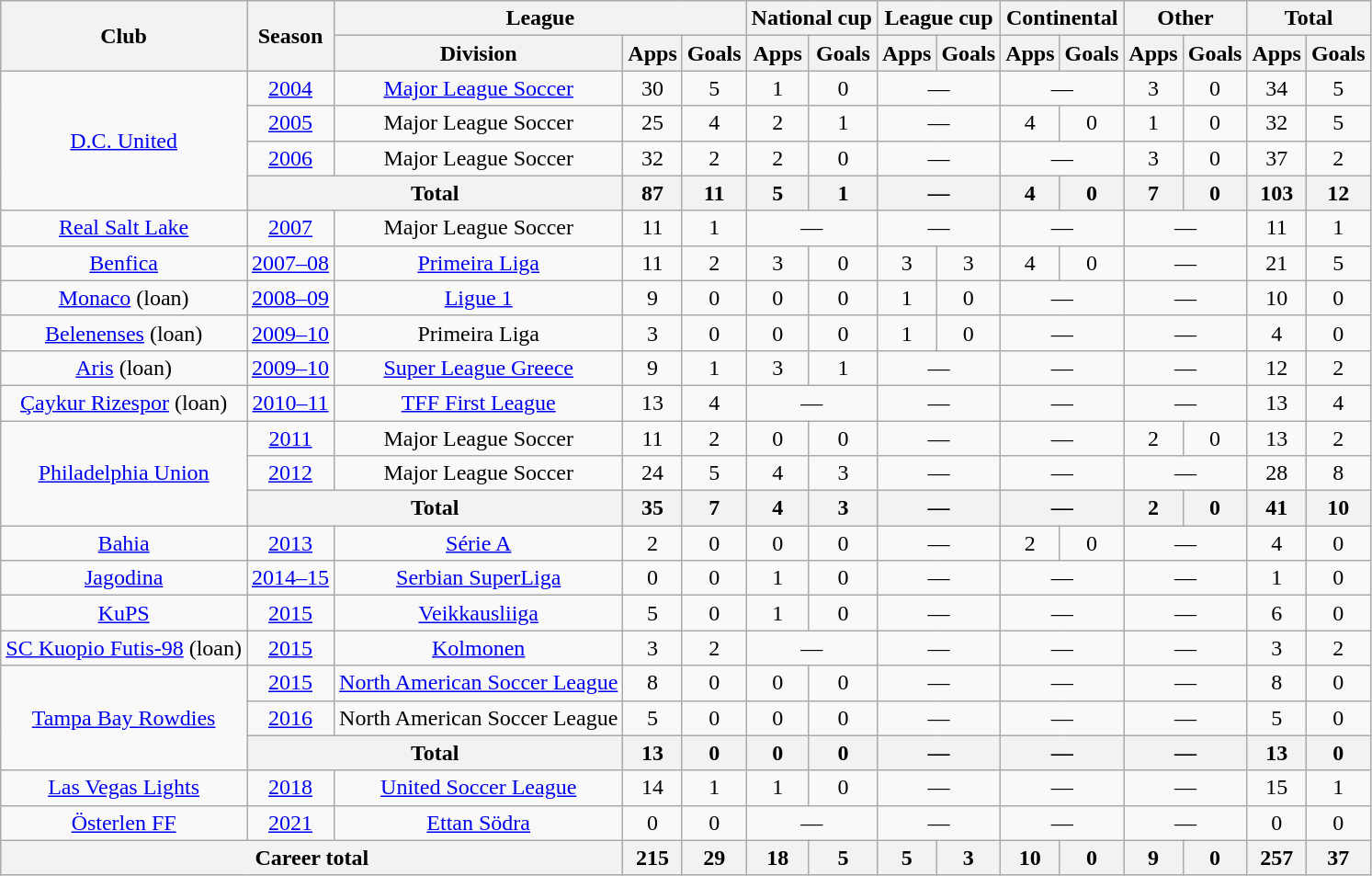<table class="wikitable" style="text-align:center">
<tr>
<th rowspan="2">Club</th>
<th rowspan="2">Season</th>
<th colspan="3">League</th>
<th colspan="2">National cup</th>
<th colspan="2">League cup</th>
<th colspan="2">Continental</th>
<th colspan="2">Other</th>
<th colspan="2">Total</th>
</tr>
<tr>
<th>Division</th>
<th>Apps</th>
<th>Goals</th>
<th>Apps</th>
<th>Goals</th>
<th>Apps</th>
<th>Goals</th>
<th>Apps</th>
<th>Goals</th>
<th>Apps</th>
<th>Goals</th>
<th>Apps</th>
<th>Goals</th>
</tr>
<tr>
<td rowspan="4"><a href='#'>D.C. United</a></td>
<td><a href='#'>2004</a></td>
<td><a href='#'>Major League Soccer</a></td>
<td>30</td>
<td>5</td>
<td>1</td>
<td>0</td>
<td colspan="2">—</td>
<td colspan="2">—</td>
<td>3</td>
<td>0</td>
<td>34</td>
<td>5</td>
</tr>
<tr>
<td><a href='#'>2005</a></td>
<td>Major League Soccer</td>
<td>25</td>
<td>4</td>
<td>2</td>
<td>1</td>
<td colspan="2">—</td>
<td>4</td>
<td>0</td>
<td>1</td>
<td>0</td>
<td>32</td>
<td>5</td>
</tr>
<tr>
<td><a href='#'>2006</a></td>
<td>Major League Soccer</td>
<td>32</td>
<td>2</td>
<td>2</td>
<td>0</td>
<td colspan="2">—</td>
<td colspan="2">—</td>
<td>3</td>
<td>0</td>
<td>37</td>
<td>2</td>
</tr>
<tr>
<th colspan="2">Total</th>
<th>87</th>
<th>11</th>
<th>5</th>
<th>1</th>
<th colspan="2">—</th>
<th>4</th>
<th>0</th>
<th>7</th>
<th>0</th>
<th>103</th>
<th>12</th>
</tr>
<tr>
<td><a href='#'>Real Salt Lake</a></td>
<td><a href='#'>2007</a></td>
<td>Major League Soccer</td>
<td>11</td>
<td>1</td>
<td colspan="2">—</td>
<td colspan="2">—</td>
<td colspan="2">—</td>
<td colspan="2">—</td>
<td>11</td>
<td>1</td>
</tr>
<tr>
<td><a href='#'>Benfica</a></td>
<td><a href='#'>2007–08</a></td>
<td><a href='#'>Primeira Liga</a></td>
<td>11</td>
<td>2</td>
<td>3</td>
<td>0</td>
<td>3</td>
<td>3</td>
<td>4</td>
<td>0</td>
<td colspan="2">—</td>
<td>21</td>
<td>5</td>
</tr>
<tr>
<td><a href='#'>Monaco</a> (loan)</td>
<td><a href='#'>2008–09</a></td>
<td><a href='#'>Ligue 1</a></td>
<td>9</td>
<td>0</td>
<td>0</td>
<td>0</td>
<td>1</td>
<td>0</td>
<td colspan="2">—</td>
<td colspan="2">—</td>
<td>10</td>
<td>0</td>
</tr>
<tr>
<td><a href='#'>Belenenses</a> (loan)</td>
<td><a href='#'>2009–10</a></td>
<td>Primeira Liga</td>
<td>3</td>
<td>0</td>
<td>0</td>
<td>0</td>
<td>1</td>
<td>0</td>
<td colspan="2">—</td>
<td colspan="2">—</td>
<td>4</td>
<td>0</td>
</tr>
<tr>
<td><a href='#'>Aris</a> (loan)</td>
<td><a href='#'>2009–10</a></td>
<td><a href='#'>Super League Greece</a></td>
<td>9</td>
<td>1</td>
<td>3</td>
<td>1</td>
<td colspan="2">—</td>
<td colspan="2">—</td>
<td colspan="2">—</td>
<td>12</td>
<td>2</td>
</tr>
<tr>
<td><a href='#'>Çaykur Rizespor</a> (loan)</td>
<td><a href='#'>2010–11</a></td>
<td><a href='#'>TFF First League</a></td>
<td>13</td>
<td>4</td>
<td colspan="2">—</td>
<td colspan="2">—</td>
<td colspan="2">—</td>
<td colspan="2">—</td>
<td>13</td>
<td>4</td>
</tr>
<tr>
<td rowspan="3"><a href='#'>Philadelphia Union</a></td>
<td><a href='#'>2011</a></td>
<td>Major League Soccer</td>
<td>11</td>
<td>2</td>
<td>0</td>
<td>0</td>
<td colspan="2">—</td>
<td colspan="2">—</td>
<td>2</td>
<td>0</td>
<td>13</td>
<td>2</td>
</tr>
<tr>
<td><a href='#'>2012</a></td>
<td>Major League Soccer</td>
<td>24</td>
<td>5</td>
<td>4</td>
<td>3</td>
<td colspan="2">—</td>
<td colspan="2">—</td>
<td colspan="2">—</td>
<td>28</td>
<td>8</td>
</tr>
<tr>
<th colspan="2">Total</th>
<th>35</th>
<th>7</th>
<th>4</th>
<th>3</th>
<th colspan="2">—</th>
<th colspan="2">—</th>
<th>2</th>
<th>0</th>
<th>41</th>
<th>10</th>
</tr>
<tr>
<td><a href='#'>Bahia</a></td>
<td><a href='#'>2013</a></td>
<td><a href='#'>Série A</a></td>
<td>2</td>
<td>0</td>
<td>0</td>
<td>0</td>
<td colspan="2">—</td>
<td>2</td>
<td>0</td>
<td colspan="2">—</td>
<td>4</td>
<td>0</td>
</tr>
<tr>
<td><a href='#'>Jagodina</a></td>
<td><a href='#'>2014–15</a></td>
<td><a href='#'>Serbian SuperLiga</a></td>
<td>0</td>
<td>0</td>
<td>1</td>
<td>0</td>
<td colspan="2">—</td>
<td colspan="2">—</td>
<td colspan="2">—</td>
<td>1</td>
<td>0</td>
</tr>
<tr>
<td><a href='#'>KuPS</a></td>
<td><a href='#'>2015</a></td>
<td><a href='#'>Veikkausliiga</a></td>
<td>5</td>
<td>0</td>
<td>1</td>
<td>0</td>
<td colspan="2">—</td>
<td colspan="2">—</td>
<td colspan="2">—</td>
<td>6</td>
<td>0</td>
</tr>
<tr>
<td><a href='#'>SC Kuopio Futis-98</a> (loan)</td>
<td><a href='#'>2015</a></td>
<td><a href='#'>Kolmonen</a></td>
<td>3</td>
<td>2</td>
<td colspan="2">—</td>
<td colspan="2">—</td>
<td colspan="2">—</td>
<td colspan="2">—</td>
<td>3</td>
<td>2</td>
</tr>
<tr>
<td rowspan="3"><a href='#'>Tampa Bay Rowdies</a></td>
<td><a href='#'>2015</a></td>
<td><a href='#'>North American Soccer League</a></td>
<td>8</td>
<td>0</td>
<td>0</td>
<td>0</td>
<td colspan="2">—</td>
<td colspan="2">—</td>
<td colspan="2">—</td>
<td>8</td>
<td>0</td>
</tr>
<tr>
<td><a href='#'>2016</a></td>
<td>North American Soccer League</td>
<td>5</td>
<td>0</td>
<td>0</td>
<td>0</td>
<td colspan="2">—</td>
<td colspan="2">—</td>
<td colspan="2">—</td>
<td>5</td>
<td>0</td>
</tr>
<tr>
<th colspan="2">Total</th>
<th>13</th>
<th>0</th>
<th>0</th>
<th>0</th>
<th colspan="2">—</th>
<th colspan="2">—</th>
<th colspan="2">—</th>
<th>13</th>
<th>0</th>
</tr>
<tr>
<td><a href='#'>Las Vegas Lights</a></td>
<td><a href='#'>2018</a></td>
<td><a href='#'>United Soccer League</a></td>
<td>14</td>
<td>1</td>
<td>1</td>
<td>0</td>
<td colspan="2">—</td>
<td colspan="2">—</td>
<td colspan="2">—</td>
<td>15</td>
<td>1</td>
</tr>
<tr>
<td><a href='#'>Österlen FF</a></td>
<td><a href='#'>2021</a></td>
<td><a href='#'>Ettan Södra</a></td>
<td>0</td>
<td>0</td>
<td colspan="2">—</td>
<td colspan="2">—</td>
<td colspan="2">—</td>
<td colspan="2">—</td>
<td>0</td>
<td>0</td>
</tr>
<tr>
<th colspan="3">Career total</th>
<th>215</th>
<th>29</th>
<th>18</th>
<th>5</th>
<th>5</th>
<th>3</th>
<th>10</th>
<th>0</th>
<th>9</th>
<th>0</th>
<th>257</th>
<th>37</th>
</tr>
</table>
